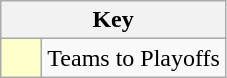<table class="wikitable" style="text-align: center;">
<tr>
<th colspan=2>Key</th>
</tr>
<tr>
<td style="background:#ffc; width:20px;"></td>
<td align=left>Teams to Playoffs</td>
</tr>
</table>
